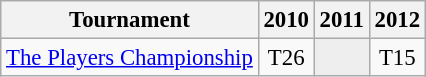<table class="wikitable" style="font-size:95%;text-align:center;">
<tr>
<th>Tournament</th>
<th>2010</th>
<th>2011</th>
<th>2012</th>
</tr>
<tr>
<td align=left><a href='#'>The Players Championship</a></td>
<td>T26</td>
<td style="background:#eeeeee;"></td>
<td>T15</td>
</tr>
</table>
